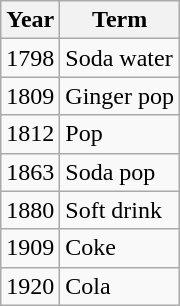<table class="wikitable">
<tr>
<th>Year</th>
<th>Term</th>
</tr>
<tr>
<td>1798</td>
<td>Soda water</td>
</tr>
<tr>
<td>1809</td>
<td>Ginger pop</td>
</tr>
<tr>
<td>1812</td>
<td>Pop</td>
</tr>
<tr>
<td>1863</td>
<td>Soda pop</td>
</tr>
<tr>
<td>1880</td>
<td>Soft drink</td>
</tr>
<tr>
<td>1909</td>
<td>Coke</td>
</tr>
<tr>
<td>1920</td>
<td>Cola</td>
</tr>
</table>
